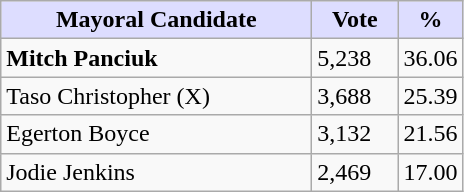<table class="wikitable">
<tr>
<th style="background:#ddf; width:200px;">Mayoral Candidate</th>
<th style="background:#ddf; width:50px;">Vote</th>
<th style="background:#ddf; width:30px;">%</th>
</tr>
<tr>
<td><strong>Mitch Panciuk</strong></td>
<td>5,238</td>
<td>36.06</td>
</tr>
<tr>
<td>Taso Christopher (X)</td>
<td>3,688</td>
<td>25.39</td>
</tr>
<tr>
<td>Egerton Boyce</td>
<td>3,132</td>
<td>21.56</td>
</tr>
<tr>
<td>Jodie Jenkins</td>
<td>2,469</td>
<td>17.00</td>
</tr>
</table>
